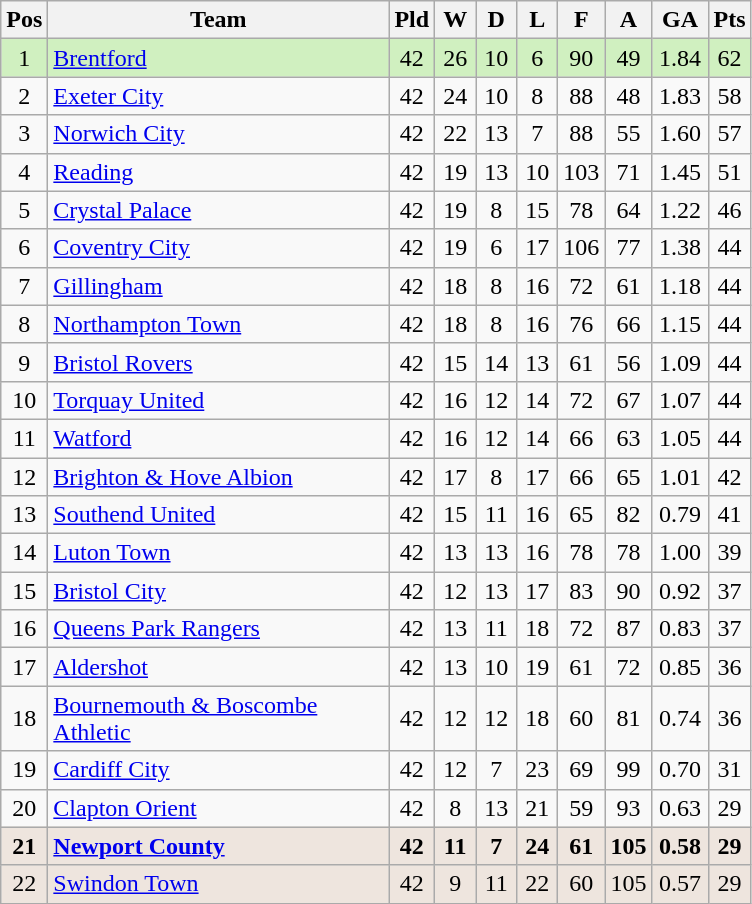<table class="wikitable" style="text-align: center;">
<tr>
<th width=20>Pos</th>
<th width=220>Team</th>
<th width=20>Pld</th>
<th width=20>W</th>
<th width=20>D</th>
<th width=20>L</th>
<th width=20>F</th>
<th width=20>A</th>
<th width=30>GA</th>
<th width=20>Pts</th>
</tr>
<tr style="background:#D0F0C0;">
<td>1</td>
<td align="left"><a href='#'>Brentford</a></td>
<td>42</td>
<td>26</td>
<td>10</td>
<td>6</td>
<td>90</td>
<td>49</td>
<td>1.84</td>
<td>62</td>
</tr>
<tr>
<td>2</td>
<td align="left"><a href='#'>Exeter City</a></td>
<td>42</td>
<td>24</td>
<td>10</td>
<td>8</td>
<td>88</td>
<td>48</td>
<td>1.83</td>
<td>58</td>
</tr>
<tr>
<td>3</td>
<td align="left"><a href='#'>Norwich City</a></td>
<td>42</td>
<td>22</td>
<td>13</td>
<td>7</td>
<td>88</td>
<td>55</td>
<td>1.60</td>
<td>57</td>
</tr>
<tr>
<td>4</td>
<td align="left"><a href='#'>Reading</a></td>
<td>42</td>
<td>19</td>
<td>13</td>
<td>10</td>
<td>103</td>
<td>71</td>
<td>1.45</td>
<td>51</td>
</tr>
<tr>
<td>5</td>
<td align="left"><a href='#'>Crystal Palace</a></td>
<td>42</td>
<td>19</td>
<td>8</td>
<td>15</td>
<td>78</td>
<td>64</td>
<td>1.22</td>
<td>46</td>
</tr>
<tr>
<td>6</td>
<td align="left"><a href='#'>Coventry City</a></td>
<td>42</td>
<td>19</td>
<td>6</td>
<td>17</td>
<td>106</td>
<td>77</td>
<td>1.38</td>
<td>44</td>
</tr>
<tr>
<td>7</td>
<td align="left"><a href='#'>Gillingham</a></td>
<td>42</td>
<td>18</td>
<td>8</td>
<td>16</td>
<td>72</td>
<td>61</td>
<td>1.18</td>
<td>44</td>
</tr>
<tr>
<td>8</td>
<td align="left"><a href='#'>Northampton Town</a></td>
<td>42</td>
<td>18</td>
<td>8</td>
<td>16</td>
<td>76</td>
<td>66</td>
<td>1.15</td>
<td>44</td>
</tr>
<tr>
<td>9</td>
<td align="left"><a href='#'>Bristol Rovers</a></td>
<td>42</td>
<td>15</td>
<td>14</td>
<td>13</td>
<td>61</td>
<td>56</td>
<td>1.09</td>
<td>44</td>
</tr>
<tr>
<td>10</td>
<td align="left"><a href='#'>Torquay United</a></td>
<td>42</td>
<td>16</td>
<td>12</td>
<td>14</td>
<td>72</td>
<td>67</td>
<td>1.07</td>
<td>44</td>
</tr>
<tr>
<td>11</td>
<td align="left"><a href='#'>Watford</a></td>
<td>42</td>
<td>16</td>
<td>12</td>
<td>14</td>
<td>66</td>
<td>63</td>
<td>1.05</td>
<td>44</td>
</tr>
<tr>
<td>12</td>
<td align="left"><a href='#'>Brighton & Hove Albion</a></td>
<td>42</td>
<td>17</td>
<td>8</td>
<td>17</td>
<td>66</td>
<td>65</td>
<td>1.01</td>
<td>42</td>
</tr>
<tr>
<td>13</td>
<td align="left"><a href='#'>Southend United</a></td>
<td>42</td>
<td>15</td>
<td>11</td>
<td>16</td>
<td>65</td>
<td>82</td>
<td>0.79</td>
<td>41</td>
</tr>
<tr>
<td>14</td>
<td align="left"><a href='#'>Luton Town</a></td>
<td>42</td>
<td>13</td>
<td>13</td>
<td>16</td>
<td>78</td>
<td>78</td>
<td>1.00</td>
<td>39</td>
</tr>
<tr>
<td>15</td>
<td align="left"><a href='#'>Bristol City</a></td>
<td>42</td>
<td>12</td>
<td>13</td>
<td>17</td>
<td>83</td>
<td>90</td>
<td>0.92</td>
<td>37</td>
</tr>
<tr>
<td>16</td>
<td align="left"><a href='#'>Queens Park Rangers</a></td>
<td>42</td>
<td>13</td>
<td>11</td>
<td>18</td>
<td>72</td>
<td>87</td>
<td>0.83</td>
<td>37</td>
</tr>
<tr>
<td>17</td>
<td align="left"><a href='#'>Aldershot</a></td>
<td>42</td>
<td>13</td>
<td>10</td>
<td>19</td>
<td>61</td>
<td>72</td>
<td>0.85</td>
<td>36</td>
</tr>
<tr>
<td>18</td>
<td align="left"><a href='#'>Bournemouth & Boscombe Athletic</a></td>
<td>42</td>
<td>12</td>
<td>12</td>
<td>18</td>
<td>60</td>
<td>81</td>
<td>0.74</td>
<td>36</td>
</tr>
<tr>
<td>19</td>
<td align="left"><a href='#'>Cardiff City</a></td>
<td>42</td>
<td>12</td>
<td>7</td>
<td>23</td>
<td>69</td>
<td>99</td>
<td>0.70</td>
<td>31</td>
</tr>
<tr>
<td>20</td>
<td align="left"><a href='#'>Clapton Orient</a></td>
<td>42</td>
<td>8</td>
<td>13</td>
<td>21</td>
<td>59</td>
<td>93</td>
<td>0.63</td>
<td>29</td>
</tr>
<tr style="background:#eee5de;">
<td><strong>21</strong></td>
<td align="left"><strong><a href='#'>Newport County</a></strong></td>
<td><strong>42</strong></td>
<td><strong>11</strong></td>
<td><strong>7</strong></td>
<td><strong>24</strong></td>
<td><strong>61</strong></td>
<td><strong>105</strong></td>
<td><strong>0.58</strong></td>
<td><strong>29</strong></td>
</tr>
<tr style="background:#eee5de;">
<td>22</td>
<td align="left"><a href='#'>Swindon Town</a></td>
<td>42</td>
<td>9</td>
<td>11</td>
<td>22</td>
<td>60</td>
<td>105</td>
<td>0.57</td>
<td>29</td>
</tr>
</table>
